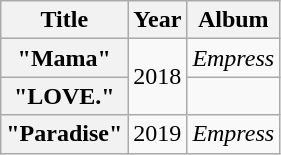<table class="wikitable plainrowheaders" style="text-align:center;">
<tr>
<th scope="col">Title</th>
<th scope="col" style="width:1em;">Year</th>
<th scope="col">Album</th>
</tr>
<tr>
<th scope="row">"Mama"</th>
<td rowspan="2">2018</td>
<td><em>Empress</em></td>
</tr>
<tr>
<th scope="row">"LOVE."</th>
<td></td>
</tr>
<tr>
<th scope="row">"Paradise"</th>
<td>2019</td>
<td><em>Empress</em></td>
</tr>
</table>
